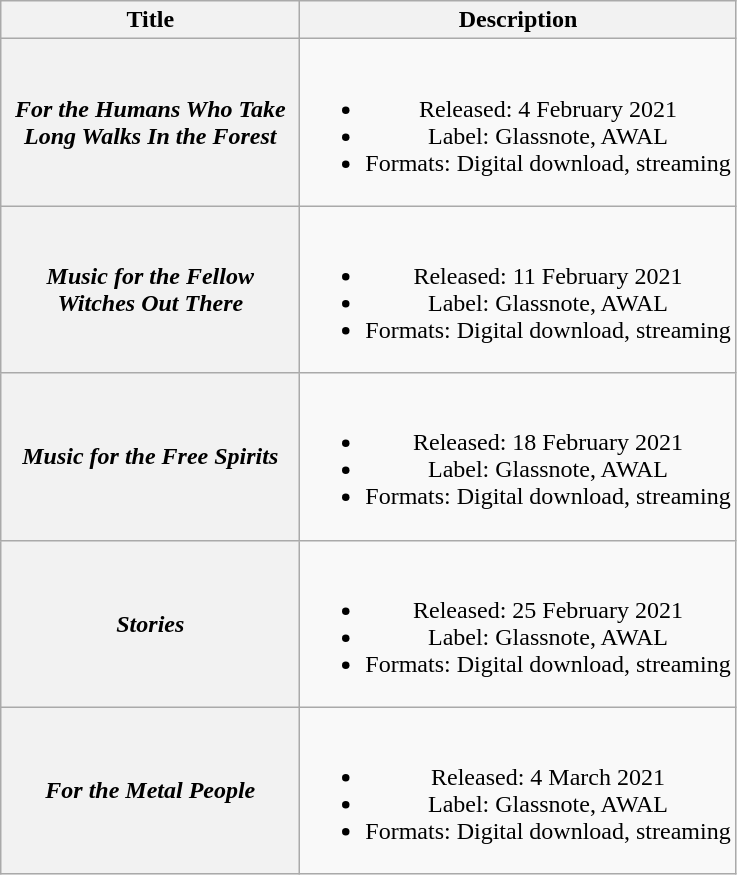<table class="wikitable plainrowheaders" style="text-align:center;">
<tr>
<th scope="col" style="width:12em;">Title</th>
<th scope="col">Description</th>
</tr>
<tr>
<th scope="row"><em>For the Humans Who Take Long Walks In the Forest</em></th>
<td><br><ul><li>Released: 4 February 2021</li><li>Label: Glassnote, AWAL</li><li>Formats: Digital download, streaming</li></ul></td>
</tr>
<tr>
<th scope="row"><em>Music for the Fellow Witches Out There</em></th>
<td><br><ul><li>Released: 11 February 2021</li><li>Label: Glassnote, AWAL</li><li>Formats: Digital download, streaming</li></ul></td>
</tr>
<tr>
<th scope="row"><em>Music for the Free Spirits</em></th>
<td><br><ul><li>Released: 18 February 2021</li><li>Label: Glassnote, AWAL</li><li>Formats: Digital download, streaming</li></ul></td>
</tr>
<tr>
<th scope="row"><em>Stories</em></th>
<td><br><ul><li>Released: 25 February 2021</li><li>Label: Glassnote, AWAL</li><li>Formats: Digital download, streaming</li></ul></td>
</tr>
<tr>
<th scope="row"><em>For the Metal People</em></th>
<td><br><ul><li>Released: 4 March 2021</li><li>Label: Glassnote, AWAL</li><li>Formats: Digital download, streaming</li></ul></td>
</tr>
</table>
